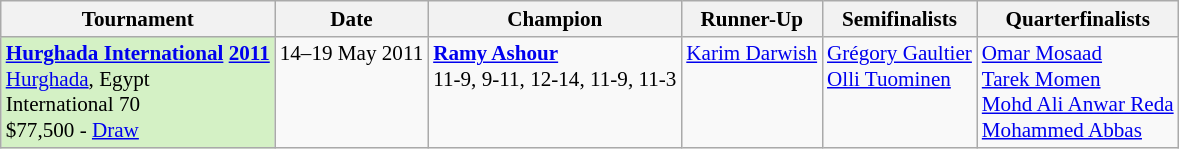<table class="wikitable" style="font-size:88%">
<tr>
<th>Tournament</th>
<th>Date</th>
<th>Champion</th>
<th>Runner-Up</th>
<th>Semifinalists</th>
<th>Quarterfinalists</th>
</tr>
<tr valign=top>
<td style="background:#D4F1C5;"><strong><a href='#'>Hurghada International</a> <a href='#'>2011</a></strong><br> <a href='#'>Hurghada</a>, Egypt<br>International 70<br>$77,500 - <a href='#'>Draw</a></td>
<td>14–19 May 2011</td>
<td> <strong><a href='#'>Ramy Ashour</a></strong><br>11-9, 9-11, 12-14, 11-9, 11-3</td>
<td> <a href='#'>Karim Darwish</a></td>
<td> <a href='#'>Grégory Gaultier</a><br> <a href='#'>Olli Tuominen</a></td>
<td> <a href='#'>Omar Mosaad</a><br> <a href='#'>Tarek Momen</a><br> <a href='#'>Mohd Ali Anwar Reda</a><br> <a href='#'>Mohammed Abbas</a></td>
</tr>
</table>
